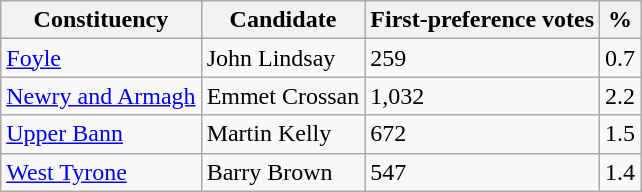<table class="wikitable sortable">
<tr>
<th>Constituency</th>
<th>Candidate</th>
<th>First-preference votes</th>
<th>%</th>
</tr>
<tr>
<td><a href='#'>Foyle</a></td>
<td>John Lindsay</td>
<td>259</td>
<td>0.7</td>
</tr>
<tr>
<td><a href='#'>Newry and Armagh</a></td>
<td>Emmet Crossan</td>
<td>1,032</td>
<td>2.2</td>
</tr>
<tr>
<td><a href='#'>Upper Bann</a></td>
<td>Martin Kelly</td>
<td>672</td>
<td>1.5</td>
</tr>
<tr>
<td><a href='#'>West Tyrone</a></td>
<td>Barry Brown</td>
<td>547</td>
<td>1.4</td>
</tr>
</table>
